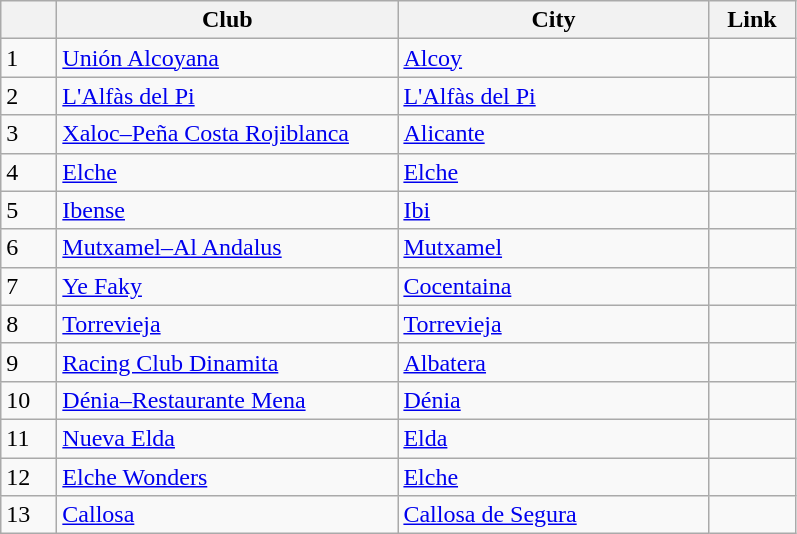<table class="wikitable sortable">
<tr>
<th width=30></th>
<th width=220>Club</th>
<th width=200>City</th>
<th width=50>Link</th>
</tr>
<tr>
<td>1</td>
<td><a href='#'>Unión Alcoyana</a></td>
<td><a href='#'>Alcoy</a></td>
<td></td>
</tr>
<tr>
<td>2</td>
<td><a href='#'>L'Alfàs del Pi</a></td>
<td><a href='#'>L'Alfàs del Pi</a></td>
<td></td>
</tr>
<tr>
<td>3</td>
<td><a href='#'>Xaloc–Peña Costa Rojiblanca</a></td>
<td><a href='#'>Alicante</a></td>
<td></td>
</tr>
<tr>
<td>4</td>
<td><a href='#'>Elche</a></td>
<td><a href='#'>Elche</a></td>
<td></td>
</tr>
<tr>
<td>5</td>
<td><a href='#'>Ibense</a></td>
<td><a href='#'>Ibi</a></td>
<td></td>
</tr>
<tr>
<td>6</td>
<td><a href='#'>Mutxamel–Al Andalus</a></td>
<td><a href='#'>Mutxamel</a></td>
<td></td>
</tr>
<tr>
<td>7</td>
<td><a href='#'>Ye Faky</a></td>
<td><a href='#'>Cocentaina</a></td>
<td></td>
</tr>
<tr>
<td>8</td>
<td><a href='#'>Torrevieja</a></td>
<td><a href='#'>Torrevieja</a></td>
<td></td>
</tr>
<tr>
<td>9</td>
<td><a href='#'>Racing Club Dinamita</a></td>
<td><a href='#'>Albatera</a></td>
<td></td>
</tr>
<tr>
<td>10</td>
<td><a href='#'>Dénia–Restaurante Mena</a></td>
<td><a href='#'>Dénia</a></td>
<td></td>
</tr>
<tr>
<td>11</td>
<td><a href='#'>Nueva Elda</a></td>
<td><a href='#'>Elda</a></td>
<td></td>
</tr>
<tr>
<td>12</td>
<td><a href='#'>Elche Wonders</a></td>
<td><a href='#'>Elche</a></td>
<td></td>
</tr>
<tr>
<td>13</td>
<td><a href='#'>Callosa</a></td>
<td><a href='#'>Callosa de Segura</a></td>
<td></td>
</tr>
</table>
